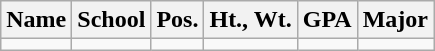<table class="wikitable">
<tr>
<th>Name</th>
<th>School</th>
<th>Pos.</th>
<th>Ht., Wt.</th>
<th>GPA</th>
<th>Major</th>
</tr>
<tr>
<td></td>
<td></td>
<td></td>
<td></td>
<td></td>
<td></td>
</tr>
</table>
